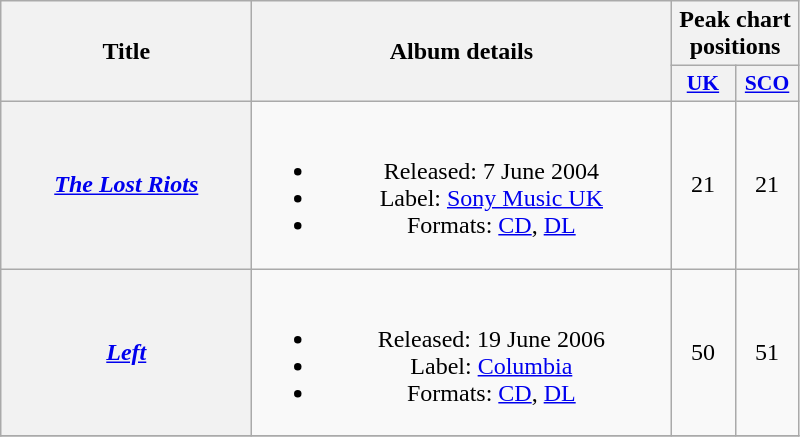<table class="wikitable plainrowheaders" style="text-align:center;">
<tr>
<th scope="col" rowspan="2" style="width:10em;">Title</th>
<th scope="col" rowspan="2" style="width:17em;">Album details</th>
<th scope="col" colspan="2">Peak chart positions</th>
</tr>
<tr>
<th scope="col" style="width:2.5em;font-size:90%;"><a href='#'>UK</a><br></th>
<th scope="col" style="width:2.5em;font-size:90%;"><a href='#'>SCO</a><br></th>
</tr>
<tr>
<th scope="row"><em><a href='#'>The Lost Riots</a></em></th>
<td><br><ul><li>Released: 7 June 2004</li><li>Label: <a href='#'>Sony Music UK</a></li><li>Formats: <a href='#'>CD</a>, <a href='#'>DL</a></li></ul></td>
<td>21</td>
<td>21</td>
</tr>
<tr>
<th scope="row"><em><a href='#'>Left</a></em></th>
<td><br><ul><li>Released: 19 June 2006</li><li>Label: <a href='#'>Columbia</a></li><li>Formats: <a href='#'>CD</a>, <a href='#'>DL</a></li></ul></td>
<td>50</td>
<td>51</td>
</tr>
<tr>
</tr>
</table>
